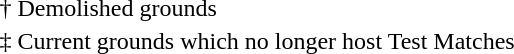<table>
<tr>
<td>†</td>
<td>Demolished grounds</td>
</tr>
<tr>
<td>‡</td>
<td>Current grounds which no longer host Test Matches</td>
</tr>
<tr>
</tr>
</table>
